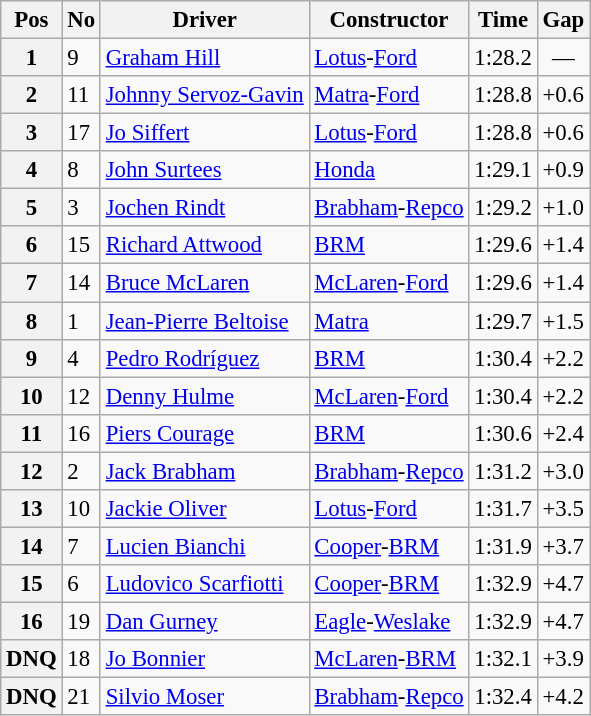<table class="wikitable sortable" style="font-size: 95%">
<tr>
<th>Pos</th>
<th>No</th>
<th>Driver</th>
<th>Constructor</th>
<th>Time</th>
<th>Gap</th>
</tr>
<tr>
<th>1</th>
<td>9</td>
<td> <a href='#'>Graham Hill</a></td>
<td><a href='#'>Lotus</a>-<a href='#'>Ford</a></td>
<td>1:28.2</td>
<td align="center">—</td>
</tr>
<tr>
<th>2</th>
<td>11</td>
<td> <a href='#'>Johnny Servoz-Gavin</a></td>
<td><a href='#'>Matra</a>-<a href='#'>Ford</a></td>
<td>1:28.8</td>
<td>+0.6</td>
</tr>
<tr>
<th>3</th>
<td>17</td>
<td> <a href='#'>Jo Siffert</a></td>
<td><a href='#'>Lotus</a>-<a href='#'>Ford</a></td>
<td>1:28.8</td>
<td>+0.6</td>
</tr>
<tr>
<th>4</th>
<td>8</td>
<td> <a href='#'>John Surtees</a></td>
<td><a href='#'>Honda</a></td>
<td>1:29.1</td>
<td>+0.9</td>
</tr>
<tr>
<th>5</th>
<td>3</td>
<td> <a href='#'>Jochen Rindt</a></td>
<td><a href='#'>Brabham</a>-<a href='#'>Repco</a></td>
<td>1:29.2</td>
<td>+1.0</td>
</tr>
<tr>
<th>6</th>
<td>15</td>
<td> <a href='#'>Richard Attwood</a></td>
<td><a href='#'>BRM</a></td>
<td>1:29.6</td>
<td>+1.4</td>
</tr>
<tr>
<th>7</th>
<td>14</td>
<td> <a href='#'>Bruce McLaren</a></td>
<td><a href='#'>McLaren</a>-<a href='#'>Ford</a></td>
<td>1:29.6</td>
<td>+1.4</td>
</tr>
<tr>
<th>8</th>
<td>1</td>
<td> <a href='#'>Jean-Pierre Beltoise</a></td>
<td><a href='#'>Matra</a></td>
<td>1:29.7</td>
<td>+1.5</td>
</tr>
<tr>
<th>9</th>
<td>4</td>
<td> <a href='#'>Pedro Rodríguez</a></td>
<td><a href='#'>BRM</a></td>
<td>1:30.4</td>
<td>+2.2</td>
</tr>
<tr>
<th>10</th>
<td>12</td>
<td> <a href='#'>Denny Hulme</a></td>
<td><a href='#'>McLaren</a>-<a href='#'>Ford</a></td>
<td>1:30.4</td>
<td>+2.2</td>
</tr>
<tr>
<th>11</th>
<td>16</td>
<td> <a href='#'>Piers Courage</a></td>
<td><a href='#'>BRM</a></td>
<td>1:30.6</td>
<td>+2.4</td>
</tr>
<tr>
<th>12</th>
<td>2</td>
<td> <a href='#'>Jack Brabham</a></td>
<td><a href='#'>Brabham</a>-<a href='#'>Repco</a></td>
<td>1:31.2</td>
<td>+3.0</td>
</tr>
<tr>
<th>13</th>
<td>10</td>
<td> <a href='#'>Jackie Oliver</a></td>
<td><a href='#'>Lotus</a>-<a href='#'>Ford</a></td>
<td>1:31.7</td>
<td>+3.5</td>
</tr>
<tr>
<th>14</th>
<td>7</td>
<td> <a href='#'>Lucien Bianchi</a></td>
<td><a href='#'>Cooper</a>-<a href='#'>BRM</a></td>
<td>1:31.9</td>
<td>+3.7</td>
</tr>
<tr>
<th>15</th>
<td>6</td>
<td> <a href='#'>Ludovico Scarfiotti</a></td>
<td><a href='#'>Cooper</a>-<a href='#'>BRM</a></td>
<td>1:32.9</td>
<td>+4.7</td>
</tr>
<tr>
<th>16</th>
<td>19</td>
<td> <a href='#'>Dan Gurney</a></td>
<td><a href='#'>Eagle</a>-<a href='#'>Weslake</a></td>
<td>1:32.9</td>
<td>+4.7</td>
</tr>
<tr>
<th>DNQ</th>
<td>18</td>
<td> <a href='#'>Jo Bonnier</a></td>
<td><a href='#'>McLaren</a>-<a href='#'>BRM</a></td>
<td>1:32.1</td>
<td>+3.9</td>
</tr>
<tr>
<th>DNQ</th>
<td>21</td>
<td> <a href='#'>Silvio Moser</a></td>
<td><a href='#'>Brabham</a>-<a href='#'>Repco</a></td>
<td>1:32.4</td>
<td>+4.2</td>
</tr>
</table>
